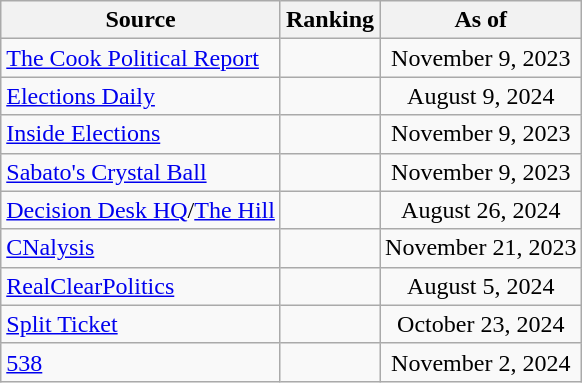<table class="wikitable" style="text-align:center">
<tr>
<th>Source</th>
<th>Ranking</th>
<th>As of</th>
</tr>
<tr>
<td align=left><a href='#'>The Cook Political Report</a></td>
<td></td>
<td>November 9, 2023</td>
</tr>
<tr>
<td align=left><a href='#'>Elections Daily</a></td>
<td></td>
<td>August 9, 2024</td>
</tr>
<tr>
<td align=left><a href='#'>Inside Elections</a></td>
<td></td>
<td>November 9, 2023</td>
</tr>
<tr>
<td align=left><a href='#'>Sabato's Crystal Ball</a></td>
<td></td>
<td>November 9, 2023</td>
</tr>
<tr>
<td align=left><a href='#'>Decision Desk HQ</a>/<a href='#'>The Hill</a></td>
<td></td>
<td>August 26, 2024</td>
</tr>
<tr>
<td align=left><a href='#'>CNalysis</a></td>
<td></td>
<td>November 21, 2023</td>
</tr>
<tr>
<td align=left><a href='#'>RealClearPolitics</a></td>
<td></td>
<td>August 5, 2024</td>
</tr>
<tr>
<td align="left"><a href='#'>Split Ticket</a></td>
<td></td>
<td>October 23, 2024</td>
</tr>
<tr>
<td align="left"><a href='#'>538</a></td>
<td></td>
<td>November 2, 2024</td>
</tr>
</table>
